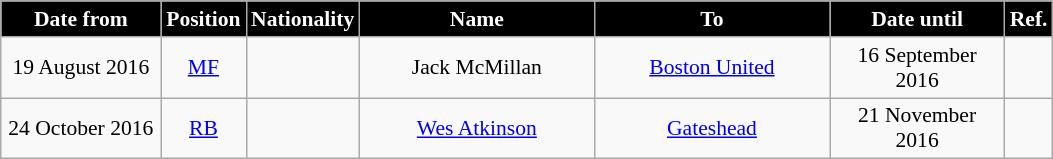<table class="wikitable"  style="text-align:center; font-size:90%; ">
<tr>
<th style="background:#000000; color:#FFFFFF; width:100px;">Date from</th>
<th style="background:#000000; color:#FFFFFF; width:50px;">Position</th>
<th style="background:#000000; color:#FFFFFF; width:50px;">Nationality</th>
<th style="background:#000000; color:#FFFFFF; width:150px;">Name</th>
<th style="background:#000000; color:#FFFFFF; width:150px;">To</th>
<th style="background:#000000; color:#FFFFFF; width:110px;">Date until</th>
<th style="background:#000000; color:#FFFFFF; width:25px;">Ref.</th>
</tr>
<tr>
<td>19 August 2016</td>
<td><a href='#'>MF</a></td>
<td></td>
<td>Jack McMillan</td>
<td><a href='#'>Boston United</a></td>
<td>16 September 2016</td>
<td></td>
</tr>
<tr>
<td>24 October 2016</td>
<td><a href='#'>RB</a></td>
<td></td>
<td><a href='#'>Wes Atkinson</a></td>
<td><a href='#'>Gateshead</a></td>
<td>21 November 2016</td>
<td></td>
</tr>
</table>
